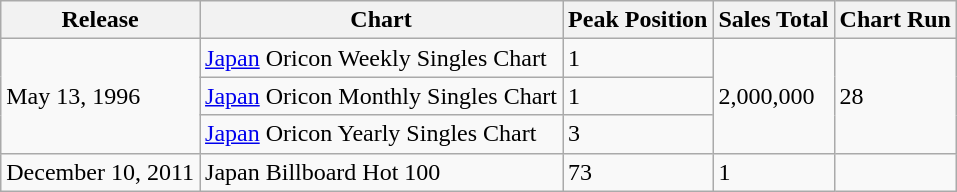<table class="wikitable">
<tr>
<th align="left">Release</th>
<th align="left">Chart</th>
<th align="left">Peak Position</th>
<th align="left">Sales Total</th>
<th align="left">Chart Run</th>
</tr>
<tr>
<td align="left" rowspan="3">May 13, 1996</td>
<td align="left"><a href='#'>Japan</a> Oricon Weekly Singles Chart</td>
<td align="left">1</td>
<td align="left" rowspan="3">2,000,000</td>
<td align="left" rowspan="3">28</td>
</tr>
<tr>
<td align="left"><a href='#'>Japan</a> Oricon Monthly Singles Chart</td>
<td align="left">1</td>
</tr>
<tr>
<td align="left"><a href='#'>Japan</a> Oricon Yearly Singles Chart</td>
<td align="left">3</td>
</tr>
<tr>
<td align="left">December 10, 2011</td>
<td align="left">Japan Billboard Hot 100</td>
<td align="left">73</td>
<td align="left">1</td>
<td></td>
</tr>
</table>
